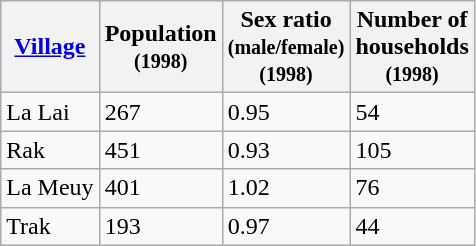<table class="wikitable">
<tr>
<th><a href='#'>Village</a></th>
<th>Population<br><small>(1998)</small></th>
<th>Sex ratio<br><small>(male/female)</small><br><small>(1998)</small></th>
<th>Number of<br>households<br><small>(1998)</small></th>
</tr>
<tr>
<td>La Lai</td>
<td>267</td>
<td>0.95</td>
<td>54</td>
</tr>
<tr>
<td>Rak</td>
<td>451</td>
<td>0.93</td>
<td>105</td>
</tr>
<tr>
<td>La Meuy</td>
<td>401</td>
<td>1.02</td>
<td>76</td>
</tr>
<tr>
<td>Trak</td>
<td>193</td>
<td>0.97</td>
<td>44</td>
</tr>
</table>
